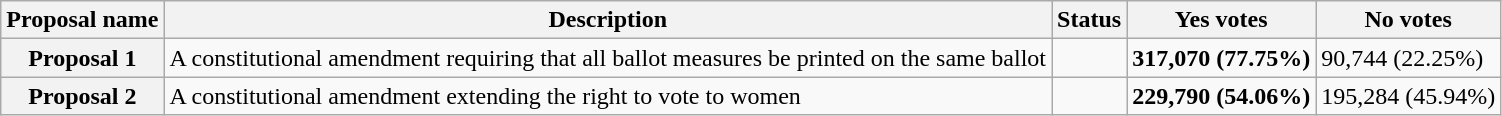<table class="wikitable sortable plainrowheaders">
<tr>
<th scope="col">Proposal name</th>
<th class="unsortable" scope="col">Description</th>
<th scope="col">Status</th>
<th scope="col">Yes votes</th>
<th scope="col">No votes</th>
</tr>
<tr>
<th scope="row">Proposal 1</th>
<td>A constitutional amendment requiring that all ballot measures be printed on the same ballot</td>
<td></td>
<td><strong>317,070 (77.75%)</strong></td>
<td>90,744 (22.25%)</td>
</tr>
<tr>
<th scope="row">Proposal 2</th>
<td>A constitutional amendment extending the right to vote to women</td>
<td></td>
<td><strong>229,790 (54.06%)</strong></td>
<td>195,284 (45.94%)</td>
</tr>
</table>
